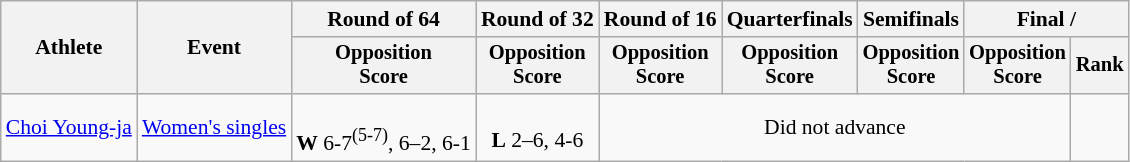<table class=wikitable style="font-size:90%">
<tr>
<th rowspan="2">Athlete</th>
<th rowspan="2">Event</th>
<th>Round of 64</th>
<th>Round of 32</th>
<th>Round of 16</th>
<th>Quarterfinals</th>
<th>Semifinals</th>
<th colspan=2>Final / </th>
</tr>
<tr style="font-size:95%">
<th>Opposition<br>Score</th>
<th>Opposition<br>Score</th>
<th>Opposition<br>Score</th>
<th>Opposition<br>Score</th>
<th>Opposition<br>Score</th>
<th>Opposition<br>Score</th>
<th>Rank</th>
</tr>
<tr align=center>
<td align=left><a href='#'>Choi Young-ja</a></td>
<td align=left><a href='#'>Women's singles</a></td>
<td><br><strong>W</strong> 6-7<sup>(5-7)</sup>, 6–2, 6-1</td>
<td><br><strong>L</strong> 2–6, 4-6</td>
<td colspan=4>Did not advance</td>
</tr>
</table>
